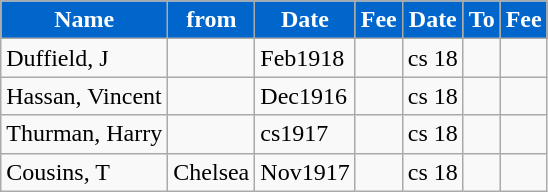<table class="wikitable">
<tr>
<th style="background:#0066CC; color:#FFFFFF;">Name</th>
<th style="background:#0066CC; color:#FFFFFF;">from</th>
<th style="background:#0066CC; color:#FFFFFF;">Date</th>
<th style="background:#0066CC; color:#FFFFFF;">Fee</th>
<th style="background:#0066CC; color:#FFFFFF;">Date</th>
<th style="background:#0066CC; color:#FFFFFF;">To</th>
<th style="background:#0066CC; color:#FFFFFF;">Fee</th>
</tr>
<tr>
<td>Duffield, J</td>
<td></td>
<td>Feb1918</td>
<td></td>
<td>cs 18</td>
<td></td>
<td></td>
</tr>
<tr>
<td>Hassan, Vincent</td>
<td></td>
<td>Dec1916</td>
<td></td>
<td>cs 18</td>
<td></td>
<td></td>
</tr>
<tr>
<td>Thurman, Harry</td>
<td></td>
<td>cs1917</td>
<td></td>
<td>cs 18</td>
<td></td>
<td></td>
</tr>
<tr>
<td>Cousins, T</td>
<td>Chelsea</td>
<td>Nov1917</td>
<td></td>
<td>cs 18</td>
<td></td>
<td></td>
</tr>
</table>
